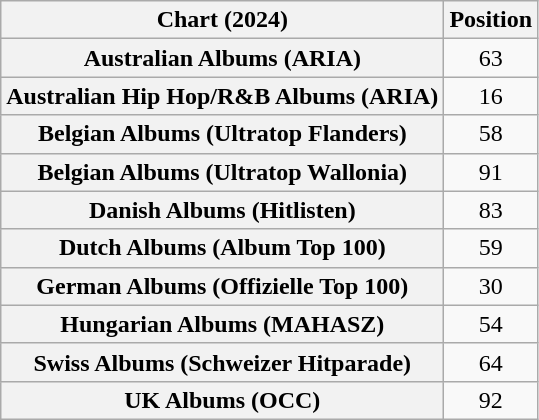<table class="wikitable sortable plainrowheaders" style="text-align:center">
<tr>
<th scope="col">Chart (2024)</th>
<th scope="col">Position</th>
</tr>
<tr>
<th scope="row">Australian Albums (ARIA)</th>
<td>63</td>
</tr>
<tr>
<th scope="row">Australian Hip Hop/R&B Albums (ARIA)</th>
<td>16</td>
</tr>
<tr>
<th scope="row">Belgian Albums (Ultratop Flanders)</th>
<td>58</td>
</tr>
<tr>
<th scope="row">Belgian Albums (Ultratop Wallonia)</th>
<td>91</td>
</tr>
<tr>
<th scope="row">Danish Albums (Hitlisten)</th>
<td>83</td>
</tr>
<tr>
<th scope="row">Dutch Albums (Album Top 100)</th>
<td>59</td>
</tr>
<tr>
<th scope="row">German Albums (Offizielle Top 100)</th>
<td>30</td>
</tr>
<tr>
<th scope="row">Hungarian Albums (MAHASZ)</th>
<td>54</td>
</tr>
<tr>
<th scope="row">Swiss Albums (Schweizer Hitparade)</th>
<td>64</td>
</tr>
<tr>
<th scope="row">UK Albums (OCC)</th>
<td>92</td>
</tr>
</table>
